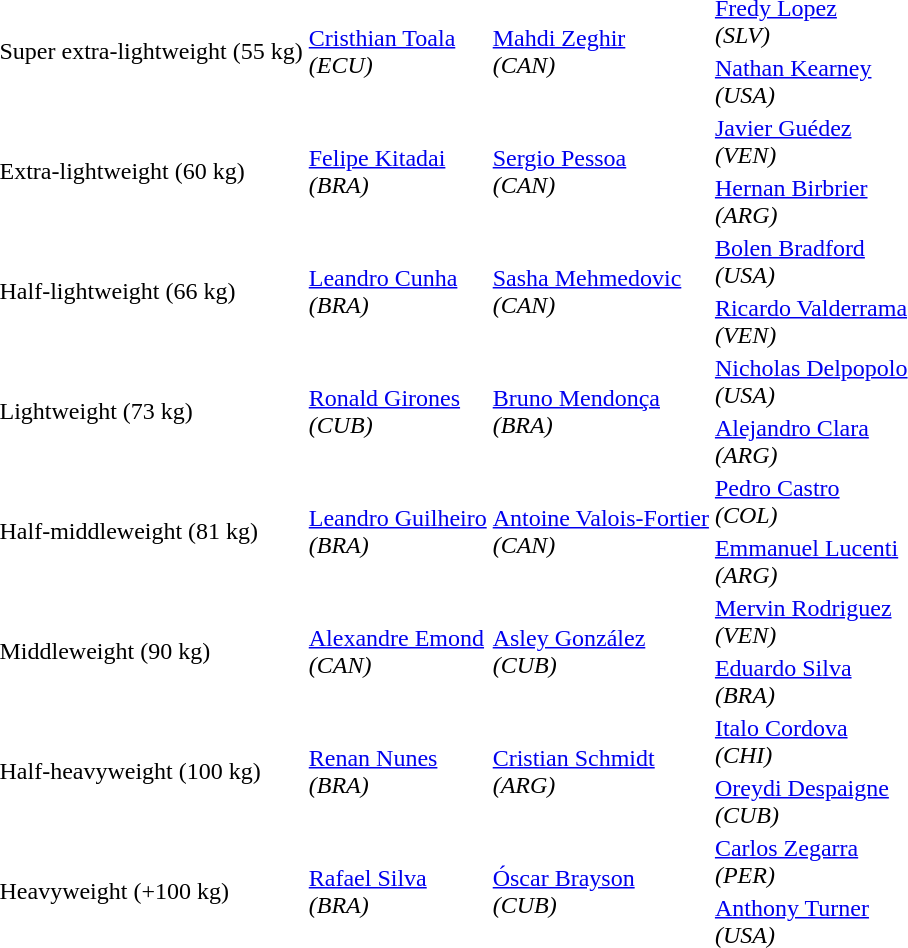<table>
<tr>
<td rowspan=2>Super extra-lightweight (55 kg)</td>
<td rowspan=2><a href='#'>Cristhian Toala</a><br> <em> (ECU)</em></td>
<td rowspan=2><a href='#'>Mahdi Zeghir</a> <br> <em> (CAN)</em></td>
<td><a href='#'>Fredy Lopez</a> <br> <em> (SLV)</em></td>
</tr>
<tr>
<td><a href='#'>Nathan Kearney</a> <br> <em> (USA)</em></td>
</tr>
<tr>
<td rowspan=2>Extra-lightweight (60 kg)</td>
<td rowspan=2><a href='#'>Felipe Kitadai</a><br> <em> (BRA)</em></td>
<td rowspan=2><a href='#'>Sergio Pessoa</a> <br> <em> (CAN)</em></td>
<td><a href='#'>Javier Guédez</a> <br> <em> (VEN)</em></td>
</tr>
<tr>
<td><a href='#'>Hernan Birbrier</a> <br> <em> (ARG)</em></td>
</tr>
<tr>
<td rowspan=2>Half-lightweight (66 kg)</td>
<td rowspan=2><a href='#'>Leandro Cunha</a><br> <em> (BRA)</em></td>
<td rowspan=2><a href='#'>Sasha Mehmedovic</a> <br> <em> (CAN)</em></td>
<td><a href='#'>Bolen Bradford</a> <br> <em> (USA)</em></td>
</tr>
<tr>
<td><a href='#'>Ricardo Valderrama</a> <br> <em> (VEN)</em></td>
</tr>
<tr>
<td rowspan=2>Lightweight (73 kg)</td>
<td rowspan=2><a href='#'>Ronald Girones</a><br> <em> (CUB)</em></td>
<td rowspan=2><a href='#'>Bruno Mendonça</a> <br> <em> (BRA)</em></td>
<td><a href='#'>Nicholas Delpopolo</a> <br> <em> (USA)</em></td>
</tr>
<tr>
<td><a href='#'>Alejandro Clara</a> <br> <em> (ARG)</em></td>
</tr>
<tr>
<td rowspan=2>Half-middleweight (81 kg)</td>
<td rowspan=2><a href='#'>Leandro Guilheiro</a><br> <em> (BRA)</em></td>
<td rowspan=2><a href='#'>Antoine Valois-Fortier</a> <br> <em> (CAN)</em></td>
<td><a href='#'>Pedro Castro</a> <br> <em> (COL)</em></td>
</tr>
<tr>
<td><a href='#'>Emmanuel Lucenti</a> <br> <em> (ARG)</em></td>
</tr>
<tr>
<td rowspan=2>Middleweight (90 kg)</td>
<td rowspan=2><a href='#'>Alexandre Emond</a><br><em> (CAN)</em></td>
<td rowspan=2><a href='#'>Asley González</a><br><em> (CUB)</em></td>
<td><a href='#'>Mervin Rodriguez</a><br> <em> (VEN)</em></td>
</tr>
<tr>
<td><a href='#'>Eduardo Silva</a> <br> <em> (BRA)</em></td>
</tr>
<tr>
<td rowspan=2>Half-heavyweight (100 kg)</td>
<td rowspan=2><a href='#'>Renan Nunes</a><br><em> (BRA)</em></td>
<td rowspan=2><a href='#'>Cristian Schmidt</a><br><em> (ARG)</em></td>
<td><a href='#'>Italo Cordova</a><br> <em> (CHI)</em></td>
</tr>
<tr>
<td><a href='#'>Oreydi Despaigne</a> <br> <em> (CUB)</em></td>
</tr>
<tr>
<td rowspan=2>Heavyweight (+100 kg)</td>
<td rowspan=2><a href='#'>Rafael Silva</a><br><em> (BRA)</em></td>
<td rowspan=2><a href='#'>Óscar Brayson</a><br><em> (CUB)</em></td>
<td><a href='#'>Carlos Zegarra</a><br> <em> (PER)</em></td>
</tr>
<tr>
<td><a href='#'>Anthony Turner</a> <br> <em> (USA)</em></td>
</tr>
<tr>
</tr>
</table>
